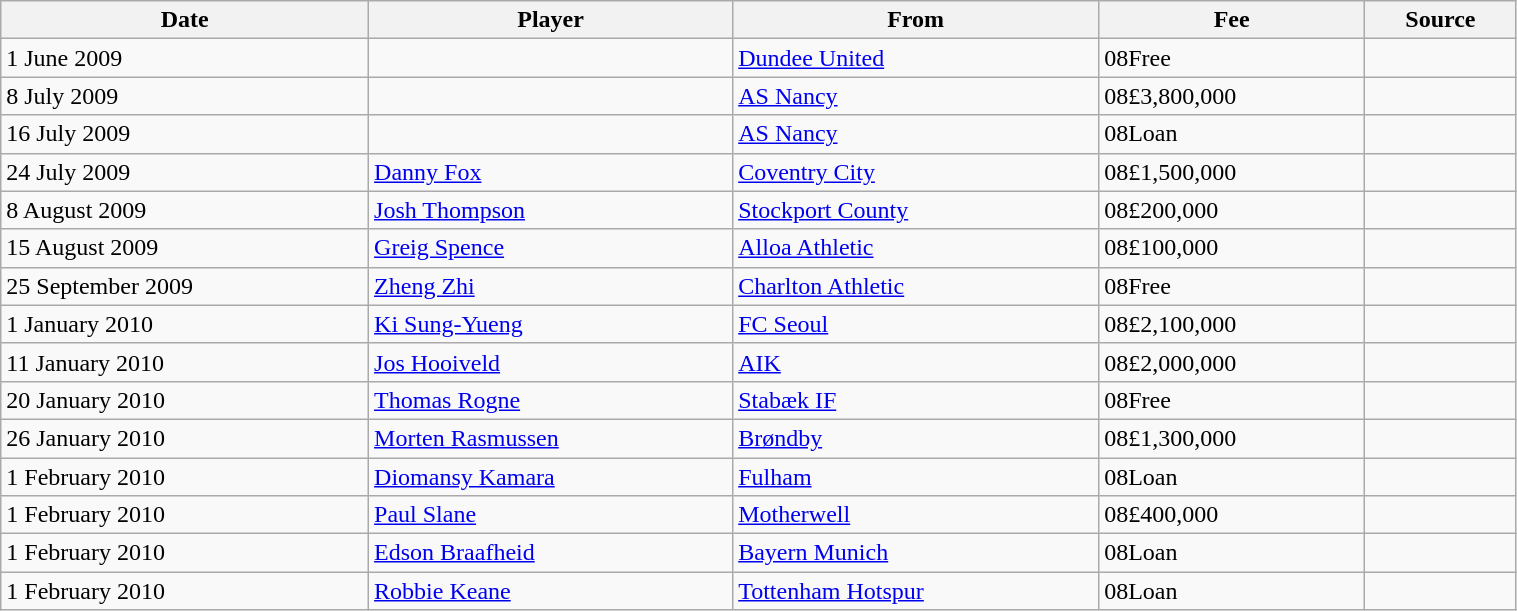<table class="wikitable sortable" style="text-align:center; width:80%; text-align:left;">
<tr>
<th>Date</th>
<th>Player</th>
<th>From</th>
<th>Fee</th>
<th>Source</th>
</tr>
<tr>
<td>1 June 2009</td>
<td> </td>
<td> <a href='#'>Dundee United</a></td>
<td><span>08</span>Free</td>
<td style="text-align:center;"></td>
</tr>
<tr>
<td>8 July 2009</td>
<td> </td>
<td> <a href='#'>AS Nancy</a></td>
<td><span>08</span>£3,800,000</td>
<td style="text-align:center;"></td>
</tr>
<tr>
<td>16 July 2009</td>
<td> </td>
<td> <a href='#'>AS Nancy</a></td>
<td><span>08</span>Loan</td>
<td style="text-align:center;"></td>
</tr>
<tr>
<td>24 July 2009</td>
<td> <a href='#'>Danny Fox</a></td>
<td> <a href='#'>Coventry City</a></td>
<td><span>08</span>£1,500,000</td>
<td style="text-align:center;"></td>
</tr>
<tr>
<td>8 August 2009</td>
<td> <a href='#'>Josh Thompson</a></td>
<td> <a href='#'>Stockport County</a></td>
<td><span>08</span>£200,000</td>
<td style="text-align:center;"></td>
</tr>
<tr>
<td>15 August 2009</td>
<td> <a href='#'>Greig Spence</a></td>
<td> <a href='#'>Alloa Athletic</a></td>
<td><span>08</span>£100,000</td>
<td style="text-align:center;"></td>
</tr>
<tr>
<td>25 September 2009</td>
<td> <a href='#'>Zheng Zhi</a></td>
<td> <a href='#'>Charlton Athletic</a></td>
<td><span>08</span>Free</td>
<td style="text-align:center;"></td>
</tr>
<tr>
<td>1 January 2010</td>
<td> <a href='#'>Ki Sung-Yueng</a></td>
<td> <a href='#'>FC Seoul</a></td>
<td><span>08</span>£2,100,000</td>
<td style="text-align:center;"></td>
</tr>
<tr>
<td>11 January 2010</td>
<td> <a href='#'>Jos Hooiveld</a></td>
<td> <a href='#'>AIK</a></td>
<td><span>08</span>£2,000,000</td>
<td style="text-align:center;"></td>
</tr>
<tr>
<td>20 January 2010</td>
<td> <a href='#'>Thomas Rogne</a></td>
<td> <a href='#'>Stabæk IF</a></td>
<td><span>08</span>Free</td>
<td style="text-align:center;"></td>
</tr>
<tr>
<td>26 January 2010</td>
<td> <a href='#'>Morten Rasmussen</a></td>
<td> <a href='#'>Brøndby</a></td>
<td><span>08</span>£1,300,000</td>
<td style="text-align:center;"></td>
</tr>
<tr>
<td>1 February 2010</td>
<td> <a href='#'>Diomansy Kamara</a></td>
<td> <a href='#'>Fulham</a></td>
<td><span>08</span>Loan</td>
<td style="text-align:center;"></td>
</tr>
<tr>
<td>1 February 2010</td>
<td> <a href='#'>Paul Slane</a></td>
<td> <a href='#'>Motherwell</a></td>
<td><span>08</span>£400,000</td>
<td style="text-align:center;"></td>
</tr>
<tr>
<td>1 February 2010</td>
<td> <a href='#'>Edson Braafheid</a></td>
<td> <a href='#'>Bayern Munich</a></td>
<td><span>08</span>Loan</td>
<td style="text-align:center;"></td>
</tr>
<tr>
<td>1 February 2010</td>
<td> <a href='#'>Robbie Keane</a></td>
<td> <a href='#'>Tottenham Hotspur</a></td>
<td><span>08</span>Loan</td>
<td style="text-align:center;"></td>
</tr>
</table>
